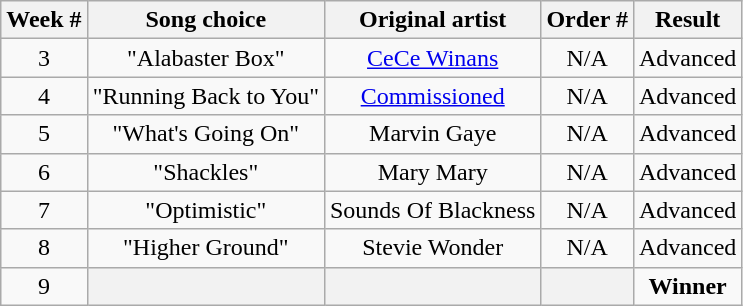<table class="wikitable" style="text-align: center;">
<tr>
<th>Week #</th>
<th>Song choice</th>
<th>Original artist</th>
<th>Order #</th>
<th>Result</th>
</tr>
<tr>
<td>3</td>
<td>"Alabaster Box"</td>
<td><a href='#'>CeCe Winans</a></td>
<td>N/A</td>
<td>Advanced</td>
</tr>
<tr>
<td>4</td>
<td>"Running Back to You"</td>
<td><a href='#'>Commissioned</a></td>
<td>N/A</td>
<td>Advanced</td>
</tr>
<tr>
<td>5</td>
<td>"What's Going On"</td>
<td>Marvin Gaye</td>
<td>N/A</td>
<td>Advanced</td>
</tr>
<tr>
<td>6</td>
<td>"Shackles"</td>
<td>Mary Mary</td>
<td>N/A</td>
<td>Advanced</td>
</tr>
<tr>
<td>7</td>
<td>"Optimistic"</td>
<td>Sounds Of Blackness</td>
<td>N/A</td>
<td>Advanced</td>
</tr>
<tr>
<td>8</td>
<td>"Higher Ground"</td>
<td>Stevie Wonder</td>
<td>N/A</td>
<td>Advanced</td>
</tr>
<tr>
<td>9</td>
<th></th>
<th></th>
<th></th>
<td><strong>Winner</strong></td>
</tr>
</table>
